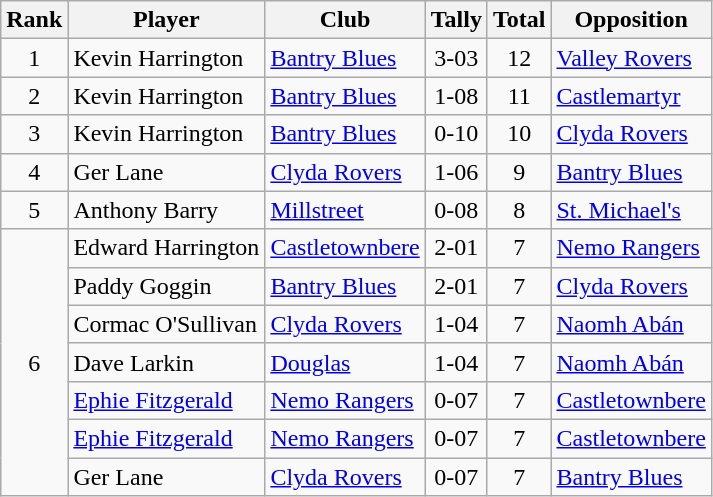<table class="wikitable">
<tr>
<th>Rank</th>
<th>Player</th>
<th>Club</th>
<th>Tally</th>
<th>Total</th>
<th>Opposition</th>
</tr>
<tr>
<td rowspan="1" style="text-align:center;">1</td>
<td>Kevin Harrington</td>
<td><a href='#'>Bantry Blues</a></td>
<td align=center>3-03</td>
<td align=center>12</td>
<td><a href='#'>Valley Rovers</a></td>
</tr>
<tr>
<td rowspan="1" style="text-align:center;">2</td>
<td>Kevin Harrington</td>
<td><a href='#'>Bantry Blues</a></td>
<td align=center>1-08</td>
<td align=center>11</td>
<td><a href='#'>Castlemartyr</a></td>
</tr>
<tr>
<td rowspan="1" style="text-align:center;">3</td>
<td>Kevin Harrington</td>
<td><a href='#'>Bantry Blues</a></td>
<td align=center>0-10</td>
<td align=center>10</td>
<td><a href='#'>Clyda Rovers</a></td>
</tr>
<tr>
<td rowspan="1" style="text-align:center;">4</td>
<td>Ger Lane</td>
<td><a href='#'>Clyda Rovers</a></td>
<td align=center>1-06</td>
<td align=center>9</td>
<td><a href='#'>Bantry Blues</a></td>
</tr>
<tr>
<td rowspan="1" style="text-align:center;">5</td>
<td>Anthony Barry</td>
<td><a href='#'>Millstreet</a></td>
<td align=center>0-08</td>
<td align=center>8</td>
<td><a href='#'>St. Michael's</a></td>
</tr>
<tr>
<td rowspan="7" style="text-align:center;">6</td>
<td>Edward Harrington</td>
<td><a href='#'>Castletownbere</a></td>
<td align=center>2-01</td>
<td align=center>7</td>
<td><a href='#'>Nemo Rangers</a></td>
</tr>
<tr>
<td>Paddy Goggin</td>
<td><a href='#'>Bantry Blues</a></td>
<td align=center>2-01</td>
<td align=center>7</td>
<td><a href='#'>Clyda Rovers</a></td>
</tr>
<tr>
<td>Cormac O'Sullivan</td>
<td><a href='#'>Clyda Rovers</a></td>
<td align=center>1-04</td>
<td align=center>7</td>
<td><a href='#'>Naomh Abán</a></td>
</tr>
<tr>
<td>Dave Larkin</td>
<td><a href='#'>Douglas</a></td>
<td align=center>1-04</td>
<td align=center>7</td>
<td><a href='#'>Naomh Abán</a></td>
</tr>
<tr>
<td><a href='#'>Ephie Fitzgerald</a></td>
<td><a href='#'>Nemo Rangers</a></td>
<td align=center>0-07</td>
<td align=center>7</td>
<td><a href='#'>Castletownbere</a></td>
</tr>
<tr>
<td><a href='#'>Ephie Fitzgerald</a></td>
<td><a href='#'>Nemo Rangers</a></td>
<td align=center>0-07</td>
<td align=center>7</td>
<td><a href='#'>Castletownbere</a></td>
</tr>
<tr>
<td>Ger Lane</td>
<td><a href='#'>Clyda Rovers</a></td>
<td align=center>0-07</td>
<td align=center>7</td>
<td><a href='#'>Bantry Blues</a></td>
</tr>
</table>
